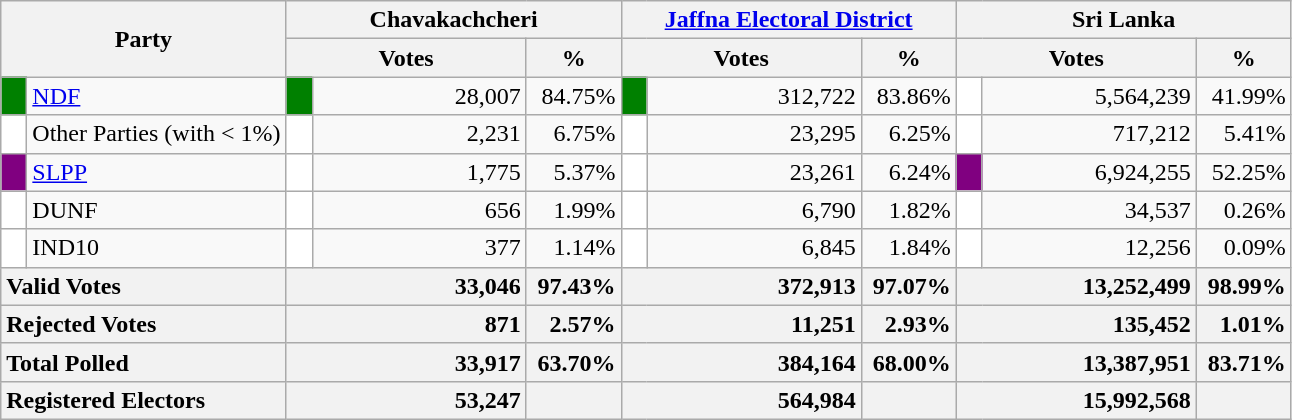<table class="wikitable">
<tr>
<th colspan="2" width="144px"rowspan="2">Party</th>
<th colspan="3" width="216px">Chavakachcheri</th>
<th colspan="3" width="216px"><a href='#'>Jaffna Electoral District</a></th>
<th colspan="3" width="216px">Sri Lanka</th>
</tr>
<tr>
<th colspan="2" width="144px">Votes</th>
<th>%</th>
<th colspan="2" width="144px">Votes</th>
<th>%</th>
<th colspan="2" width="144px">Votes</th>
<th>%</th>
</tr>
<tr>
<td style="background-color:green;" width="10px"></td>
<td style="text-align:left;"><a href='#'>NDF</a></td>
<td style="background-color:green;" width="10px"></td>
<td style="text-align:right;">28,007</td>
<td style="text-align:right;">84.75%</td>
<td style="background-color:green;" width="10px"></td>
<td style="text-align:right;">312,722</td>
<td style="text-align:right;">83.86%</td>
<td style="background-color:white;" width="10px"></td>
<td style="text-align:right;">5,564,239</td>
<td style="text-align:right;">41.99%</td>
</tr>
<tr>
<td style="background-color:white;" width="10px"></td>
<td style="text-align:left;">Other Parties (with < 1%)</td>
<td style="background-color:white;" width="10px"></td>
<td style="text-align:right;">2,231</td>
<td style="text-align:right;">6.75%</td>
<td style="background-color:white;" width="10px"></td>
<td style="text-align:right;">23,295</td>
<td style="text-align:right;">6.25%</td>
<td style="background-color:white;" width="10px"></td>
<td style="text-align:right;">717,212</td>
<td style="text-align:right;">5.41%</td>
</tr>
<tr>
<td style="background-color:purple;" width="10px"></td>
<td style="text-align:left;"><a href='#'>SLPP</a></td>
<td style="background-color:white;" width="10px"></td>
<td style="text-align:right;">1,775</td>
<td style="text-align:right;">5.37%</td>
<td style="background-color:white;" width="10px"></td>
<td style="text-align:right;">23,261</td>
<td style="text-align:right;">6.24%</td>
<td style="background-color:purple;" width="10px"></td>
<td style="text-align:right;">6,924,255</td>
<td style="text-align:right;">52.25%</td>
</tr>
<tr>
<td style="background-color:white;" width="10px"></td>
<td style="text-align:left;">DUNF</td>
<td style="background-color:white;" width="10px"></td>
<td style="text-align:right;">656</td>
<td style="text-align:right;">1.99%</td>
<td style="background-color:white;" width="10px"></td>
<td style="text-align:right;">6,790</td>
<td style="text-align:right;">1.82%</td>
<td style="background-color:white;" width="10px"></td>
<td style="text-align:right;">34,537</td>
<td style="text-align:right;">0.26%</td>
</tr>
<tr>
<td style="background-color:white;" width="10px"></td>
<td style="text-align:left;">IND10</td>
<td style="background-color:white;" width="10px"></td>
<td style="text-align:right;">377</td>
<td style="text-align:right;">1.14%</td>
<td style="background-color:white;" width="10px"></td>
<td style="text-align:right;">6,845</td>
<td style="text-align:right;">1.84%</td>
<td style="background-color:white;" width="10px"></td>
<td style="text-align:right;">12,256</td>
<td style="text-align:right;">0.09%</td>
</tr>
<tr>
<th colspan="2" width="144px"style="text-align:left;">Valid Votes</th>
<th style="text-align:right;"colspan="2" width="144px">33,046</th>
<th style="text-align:right;">97.43%</th>
<th style="text-align:right;"colspan="2" width="144px">372,913</th>
<th style="text-align:right;">97.07%</th>
<th style="text-align:right;"colspan="2" width="144px">13,252,499</th>
<th style="text-align:right;">98.99%</th>
</tr>
<tr>
<th colspan="2" width="144px"style="text-align:left;">Rejected Votes</th>
<th style="text-align:right;"colspan="2" width="144px">871</th>
<th style="text-align:right;">2.57%</th>
<th style="text-align:right;"colspan="2" width="144px">11,251</th>
<th style="text-align:right;">2.93%</th>
<th style="text-align:right;"colspan="2" width="144px">135,452</th>
<th style="text-align:right;">1.01%</th>
</tr>
<tr>
<th colspan="2" width="144px"style="text-align:left;">Total Polled</th>
<th style="text-align:right;"colspan="2" width="144px">33,917</th>
<th style="text-align:right;">63.70%</th>
<th style="text-align:right;"colspan="2" width="144px">384,164</th>
<th style="text-align:right;">68.00%</th>
<th style="text-align:right;"colspan="2" width="144px">13,387,951</th>
<th style="text-align:right;">83.71%</th>
</tr>
<tr>
<th colspan="2" width="144px"style="text-align:left;">Registered Electors</th>
<th style="text-align:right;"colspan="2" width="144px">53,247</th>
<th></th>
<th style="text-align:right;"colspan="2" width="144px">564,984</th>
<th></th>
<th style="text-align:right;"colspan="2" width="144px">15,992,568</th>
<th></th>
</tr>
</table>
